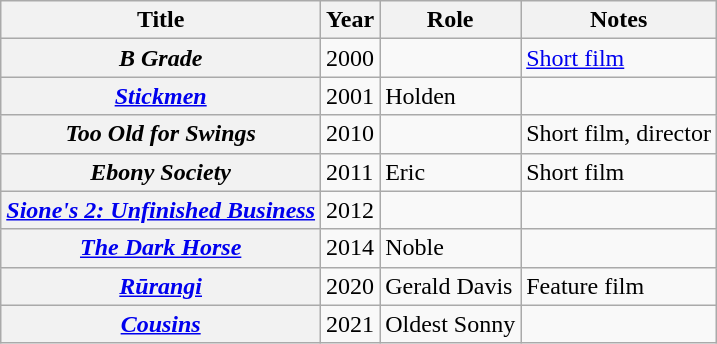<table class="wikitable plainrowheaders sortable">
<tr>
<th scope="col">Title</th>
<th scope="col">Year</th>
<th scope="col">Role</th>
<th scope="col" class="unsortable">Notes</th>
</tr>
<tr>
<th scope="row"><em>B Grade</em></th>
<td>2000</td>
<td></td>
<td><a href='#'>Short film</a></td>
</tr>
<tr>
<th scope="row"><em><a href='#'>Stickmen</a></em></th>
<td>2001</td>
<td>Holden</td>
<td></td>
</tr>
<tr>
<th scope="row"><em>Too Old for Swings</em></th>
<td>2010</td>
<td></td>
<td>Short film, director</td>
</tr>
<tr>
<th scope="row"><em>Ebony Society</em></th>
<td>2011</td>
<td>Eric</td>
<td>Short film</td>
</tr>
<tr>
<th scope="row"><em><a href='#'>Sione's 2: Unfinished Business</a></em></th>
<td>2012</td>
<td></td>
<td></td>
</tr>
<tr>
<th scope="row"><em><a href='#'>The Dark Horse</a></em></th>
<td>2014</td>
<td>Noble</td>
<td></td>
</tr>
<tr>
<th scope="row"><em><a href='#'>Rūrangi</a></em></th>
<td>2020</td>
<td>Gerald Davis</td>
<td>Feature film</td>
</tr>
<tr>
<th scope="row"><em><a href='#'>Cousins</a></em></th>
<td>2021</td>
<td>Oldest Sonny</td>
<td></td>
</tr>
</table>
